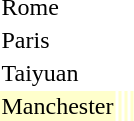<table>
<tr>
<td rowspan=2>Rome</td>
<td rowspan=2></td>
<td rowspan=2></td>
<td></td>
</tr>
<tr>
<td></td>
</tr>
<tr>
<td rowspan=2>Paris</td>
<td rowspan=2></td>
<td rowspan=2></td>
<td></td>
</tr>
<tr>
<td></td>
</tr>
<tr>
<td rowspan=2>Taiyuan</td>
<td rowspan=2></td>
<td rowspan=2></td>
<td></td>
</tr>
<tr>
<td></td>
</tr>
<tr bgcolor=ffffcc>
<td>Manchester</td>
<td></td>
<td></td>
<td></td>
</tr>
</table>
